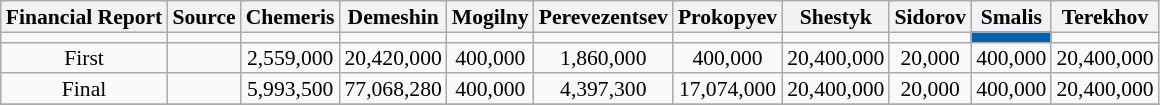<table class="wikitable" style="text-align:center; font-size:90%; line-height:14px">
<tr>
<th>Financial Report</th>
<th>Source</th>
<th>Chemeris</th>
<th>Demeshin</th>
<th>Mogilny</th>
<th>Perevezentsev</th>
<th>Prokopyev</th>
<th>Shestyk</th>
<th>Sidorov</th>
<th>Smalis</th>
<th>Terekhov</th>
</tr>
<tr>
<td></td>
<td></td>
<td bgcolor=></td>
<td bgcolor=></td>
<td bgcolor=></td>
<td bgcolor=></td>
<td bgcolor=></td>
<td bgcolor=></td>
<td bgcolor=></td>
<td style="background-color:#0061AC;"></td>
<td bgcolor=></td>
</tr>
<tr align=center>
<td>First</td>
<td></td>
<td>2,559,000</td>
<td>20,420,000</td>
<td>400,000</td>
<td>1,860,000</td>
<td>400,000</td>
<td>20,400,000</td>
<td>20,000</td>
<td>400,000</td>
<td>20,400,000</td>
</tr>
<tr>
<td>Final</td>
<td></td>
<td>5,993,500</td>
<td>77,068,280</td>
<td>400,000</td>
<td>4,397,300</td>
<td>17,074,000</td>
<td>20,400,000</td>
<td>20,000</td>
<td>400,000</td>
<td>20,400,000</td>
</tr>
<tr>
</tr>
</table>
